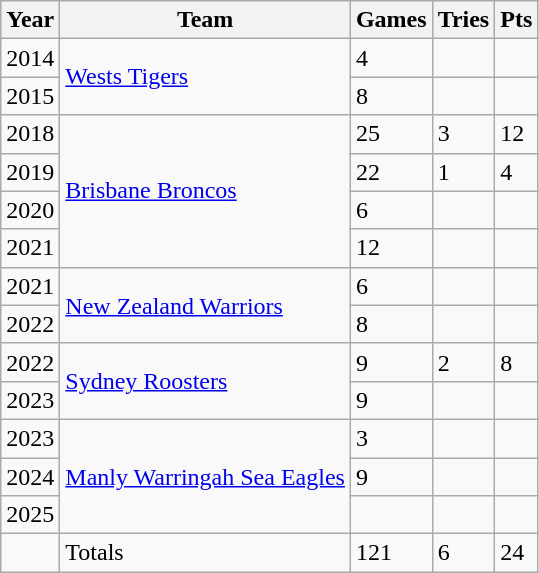<table class="wikitable">
<tr>
<th>Year</th>
<th>Team</th>
<th>Games</th>
<th>Tries</th>
<th>Pts</th>
</tr>
<tr>
<td>2014</td>
<td rowspan="2"> <a href='#'>Wests Tigers</a></td>
<td>4</td>
<td></td>
<td></td>
</tr>
<tr>
<td>2015</td>
<td>8</td>
<td></td>
<td></td>
</tr>
<tr>
<td>2018</td>
<td rowspan="4"> <a href='#'>Brisbane Broncos</a></td>
<td>25</td>
<td>3</td>
<td>12</td>
</tr>
<tr>
<td>2019</td>
<td>22</td>
<td>1</td>
<td>4</td>
</tr>
<tr>
<td>2020</td>
<td>6</td>
<td></td>
<td></td>
</tr>
<tr>
<td>2021</td>
<td>12</td>
<td></td>
<td></td>
</tr>
<tr>
<td>2021</td>
<td rowspan="2"> <a href='#'>New Zealand Warriors</a></td>
<td>6</td>
<td></td>
<td></td>
</tr>
<tr>
<td>2022</td>
<td>8</td>
<td></td>
<td></td>
</tr>
<tr>
<td>2022</td>
<td rowspan="2"> <a href='#'>Sydney Roosters</a></td>
<td>9</td>
<td>2</td>
<td>8</td>
</tr>
<tr>
<td>2023</td>
<td>9</td>
<td></td>
<td></td>
</tr>
<tr>
<td>2023</td>
<td rowspan="3"> <a href='#'>Manly Warringah Sea Eagles</a></td>
<td>3</td>
<td></td>
<td></td>
</tr>
<tr>
<td>2024</td>
<td>9</td>
<td></td>
<td></td>
</tr>
<tr>
<td>2025</td>
<td></td>
<td></td>
<td></td>
</tr>
<tr>
<td></td>
<td>Totals</td>
<td>121</td>
<td>6</td>
<td>24</td>
</tr>
</table>
